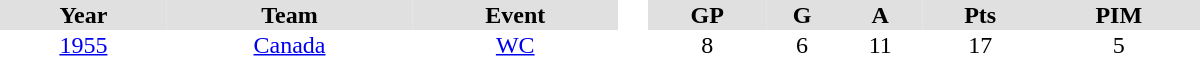<table border="0" cellpadding="1" cellspacing="0" style="text-align:center; width:50em">
<tr ALIGN="center" bgcolor="#e0e0e0">
<th>Year</th>
<th>Team</th>
<th>Event</th>
<th rowspan="99" bgcolor="#ffffff"> </th>
<th>GP</th>
<th>G</th>
<th>A</th>
<th>Pts</th>
<th>PIM</th>
</tr>
<tr>
<td><a href='#'>1955</a></td>
<td><a href='#'>Canada</a></td>
<td><a href='#'>WC</a></td>
<td>8</td>
<td>6</td>
<td>11</td>
<td>17</td>
<td>5</td>
</tr>
</table>
